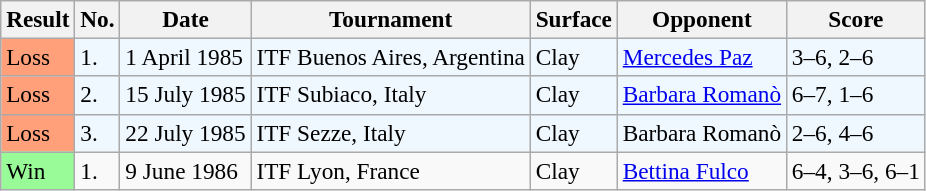<table class="sortable wikitable" style=font-size:97%>
<tr>
<th>Result</th>
<th>No.</th>
<th>Date</th>
<th>Tournament</th>
<th>Surface</th>
<th>Opponent</th>
<th class="unsortable">Score</th>
</tr>
<tr bgcolor="#f0f8ff">
<td style="background:#ffa07a;">Loss</td>
<td>1.</td>
<td>1 April 1985</td>
<td>ITF Buenos Aires, Argentina</td>
<td>Clay</td>
<td> <a href='#'>Mercedes Paz</a></td>
<td>3–6, 2–6</td>
</tr>
<tr style="background:#f0f8ff;">
<td style="background:#ffa07a;">Loss</td>
<td>2.</td>
<td>15 July 1985</td>
<td>ITF Subiaco, Italy</td>
<td>Clay</td>
<td> <a href='#'>Barbara Romanò</a></td>
<td>6–7, 1–6</td>
</tr>
<tr style="background:#f0f8ff;">
<td style="background:#ffa07a;">Loss</td>
<td>3.</td>
<td>22 July 1985</td>
<td>ITF Sezze, Italy</td>
<td>Clay</td>
<td> Barbara Romanò</td>
<td>2–6, 4–6</td>
</tr>
<tr>
<td style="background:#98fb98;">Win</td>
<td>1.</td>
<td>9 June 1986</td>
<td>ITF Lyon, France</td>
<td>Clay</td>
<td> <a href='#'>Bettina Fulco</a></td>
<td>6–4, 3–6, 6–1</td>
</tr>
</table>
